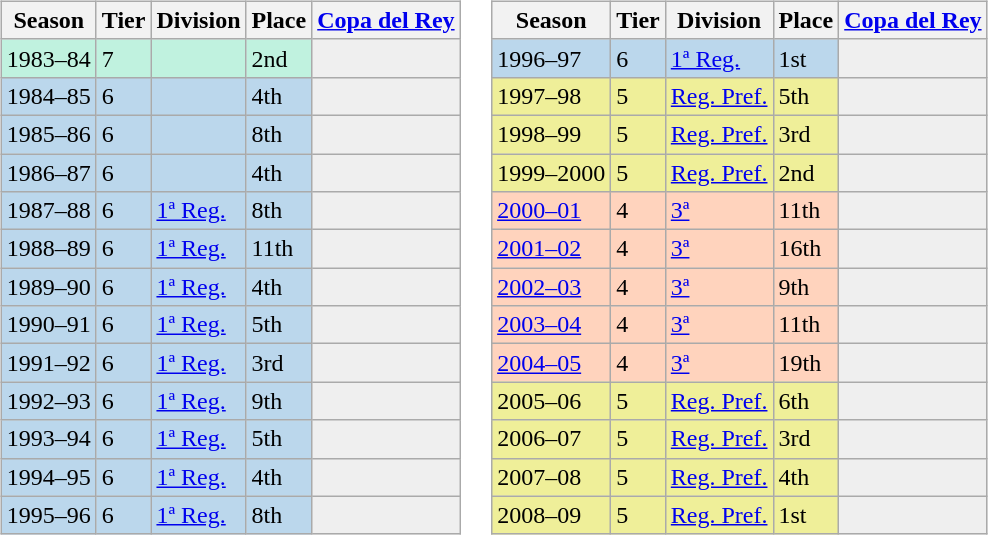<table>
<tr>
<td valign="top" width=0%><br><table class="wikitable">
<tr style="background:#f0f6fa;">
<th>Season</th>
<th>Tier</th>
<th>Division</th>
<th>Place</th>
<th><a href='#'>Copa del Rey</a></th>
</tr>
<tr>
<td style="background:#C0F2DF;">1983–84</td>
<td style="background:#C0F2DF;">7</td>
<td style="background:#C0F2DF;"></td>
<td style="background:#C0F2DF;">2nd</td>
<td style="background:#efefef;"></td>
</tr>
<tr>
<td style="background:#BBD7EC;">1984–85</td>
<td style="background:#BBD7EC;">6</td>
<td style="background:#BBD7EC;"></td>
<td style="background:#BBD7EC;">4th</td>
<th style="background:#efefef;"></th>
</tr>
<tr>
<td style="background:#BBD7EC;">1985–86</td>
<td style="background:#BBD7EC;">6</td>
<td style="background:#BBD7EC;"></td>
<td style="background:#BBD7EC;">8th</td>
<th style="background:#efefef;"></th>
</tr>
<tr>
<td style="background:#BBD7EC;">1986–87</td>
<td style="background:#BBD7EC;">6</td>
<td style="background:#BBD7EC;"></td>
<td style="background:#BBD7EC;">4th</td>
<th style="background:#efefef;"></th>
</tr>
<tr>
<td style="background:#BBD7EC;">1987–88</td>
<td style="background:#BBD7EC;">6</td>
<td style="background:#BBD7EC;"><a href='#'>1ª Reg.</a></td>
<td style="background:#BBD7EC;">8th</td>
<th style="background:#efefef;"></th>
</tr>
<tr>
<td style="background:#BBD7EC;">1988–89</td>
<td style="background:#BBD7EC;">6</td>
<td style="background:#BBD7EC;"><a href='#'>1ª Reg.</a></td>
<td style="background:#BBD7EC;">11th</td>
<th style="background:#efefef;"></th>
</tr>
<tr>
<td style="background:#BBD7EC;">1989–90</td>
<td style="background:#BBD7EC;">6</td>
<td style="background:#BBD7EC;"><a href='#'>1ª Reg.</a></td>
<td style="background:#BBD7EC;">4th</td>
<th style="background:#efefef;"></th>
</tr>
<tr>
<td style="background:#BBD7EC;">1990–91</td>
<td style="background:#BBD7EC;">6</td>
<td style="background:#BBD7EC;"><a href='#'>1ª Reg.</a></td>
<td style="background:#BBD7EC;">5th</td>
<th style="background:#efefef;"></th>
</tr>
<tr>
<td style="background:#BBD7EC;">1991–92</td>
<td style="background:#BBD7EC;">6</td>
<td style="background:#BBD7EC;"><a href='#'>1ª Reg.</a></td>
<td style="background:#BBD7EC;">3rd</td>
<th style="background:#efefef;"></th>
</tr>
<tr>
<td style="background:#BBD7EC;">1992–93</td>
<td style="background:#BBD7EC;">6</td>
<td style="background:#BBD7EC;"><a href='#'>1ª Reg.</a></td>
<td style="background:#BBD7EC;">9th</td>
<th style="background:#efefef;"></th>
</tr>
<tr>
<td style="background:#BBD7EC;">1993–94</td>
<td style="background:#BBD7EC;">6</td>
<td style="background:#BBD7EC;"><a href='#'>1ª Reg.</a></td>
<td style="background:#BBD7EC;">5th</td>
<th style="background:#efefef;"></th>
</tr>
<tr>
<td style="background:#BBD7EC;">1994–95</td>
<td style="background:#BBD7EC;">6</td>
<td style="background:#BBD7EC;"><a href='#'>1ª Reg.</a></td>
<td style="background:#BBD7EC;">4th</td>
<th style="background:#efefef;"></th>
</tr>
<tr>
<td style="background:#BBD7EC;">1995–96</td>
<td style="background:#BBD7EC;">6</td>
<td style="background:#BBD7EC;"><a href='#'>1ª Reg.</a></td>
<td style="background:#BBD7EC;">8th</td>
<th style="background:#efefef;"></th>
</tr>
</table>
</td>
<td valign="top" width=0%><br><table class="wikitable">
<tr style="background:#f0f6fa;">
<th>Season</th>
<th>Tier</th>
<th>Division</th>
<th>Place</th>
<th><a href='#'>Copa del Rey</a></th>
</tr>
<tr>
<td style="background:#BBD7EC;">1996–97</td>
<td style="background:#BBD7EC;">6</td>
<td style="background:#BBD7EC;"><a href='#'>1ª Reg.</a></td>
<td style="background:#BBD7EC;">1st</td>
<th style="background:#efefef;"></th>
</tr>
<tr>
<td style="background:#EFEF99;">1997–98</td>
<td style="background:#EFEF99;">5</td>
<td style="background:#EFEF99;"><a href='#'>Reg. Pref.</a></td>
<td style="background:#EFEF99;">5th</td>
<th style="background:#efefef;"></th>
</tr>
<tr>
<td style="background:#EFEF99;">1998–99</td>
<td style="background:#EFEF99;">5</td>
<td style="background:#EFEF99;"><a href='#'>Reg. Pref.</a></td>
<td style="background:#EFEF99;">3rd</td>
<th style="background:#efefef;"></th>
</tr>
<tr>
<td style="background:#EFEF99;">1999–2000</td>
<td style="background:#EFEF99;">5</td>
<td style="background:#EFEF99;"><a href='#'>Reg. Pref.</a></td>
<td style="background:#EFEF99;">2nd</td>
<th style="background:#efefef;"></th>
</tr>
<tr>
<td style="background:#FFD3BD;"><a href='#'>2000–01</a></td>
<td style="background:#FFD3BD;">4</td>
<td style="background:#FFD3BD;"><a href='#'>3ª</a></td>
<td style="background:#FFD3BD;">11th</td>
<td style="background:#efefef;"></td>
</tr>
<tr>
<td style="background:#FFD3BD;"><a href='#'>2001–02</a></td>
<td style="background:#FFD3BD;">4</td>
<td style="background:#FFD3BD;"><a href='#'>3ª</a></td>
<td style="background:#FFD3BD;">16th</td>
<td style="background:#efefef;"></td>
</tr>
<tr>
<td style="background:#FFD3BD;"><a href='#'>2002–03</a></td>
<td style="background:#FFD3BD;">4</td>
<td style="background:#FFD3BD;"><a href='#'>3ª</a></td>
<td style="background:#FFD3BD;">9th</td>
<td style="background:#efefef;"></td>
</tr>
<tr>
<td style="background:#FFD3BD;"><a href='#'>2003–04</a></td>
<td style="background:#FFD3BD;">4</td>
<td style="background:#FFD3BD;"><a href='#'>3ª</a></td>
<td style="background:#FFD3BD;">11th</td>
<td style="background:#efefef;"></td>
</tr>
<tr>
<td style="background:#FFD3BD;"><a href='#'>2004–05</a></td>
<td style="background:#FFD3BD;">4</td>
<td style="background:#FFD3BD;"><a href='#'>3ª</a></td>
<td style="background:#FFD3BD;">19th</td>
<td style="background:#efefef;"></td>
</tr>
<tr>
<td style="background:#EFEF99;">2005–06</td>
<td style="background:#EFEF99;">5</td>
<td style="background:#EFEF99;"><a href='#'>Reg. Pref.</a></td>
<td style="background:#EFEF99;">6th</td>
<td style="background:#efefef;"></td>
</tr>
<tr>
<td style="background:#EFEF99;">2006–07</td>
<td style="background:#EFEF99;">5</td>
<td style="background:#EFEF99;"><a href='#'>Reg. Pref.</a></td>
<td style="background:#EFEF99;">3rd</td>
<td style="background:#efefef;"></td>
</tr>
<tr>
<td style="background:#EFEF99;">2007–08</td>
<td style="background:#EFEF99;">5</td>
<td style="background:#EFEF99;"><a href='#'>Reg. Pref.</a></td>
<td style="background:#EFEF99;">4th</td>
<td style="background:#efefef;"></td>
</tr>
<tr>
<td style="background:#EFEF99;">2008–09</td>
<td style="background:#EFEF99;">5</td>
<td style="background:#EFEF99;"><a href='#'>Reg. Pref.</a></td>
<td style="background:#EFEF99;">1st</td>
<td style="background:#efefef;"></td>
</tr>
</table>
</td>
</tr>
</table>
